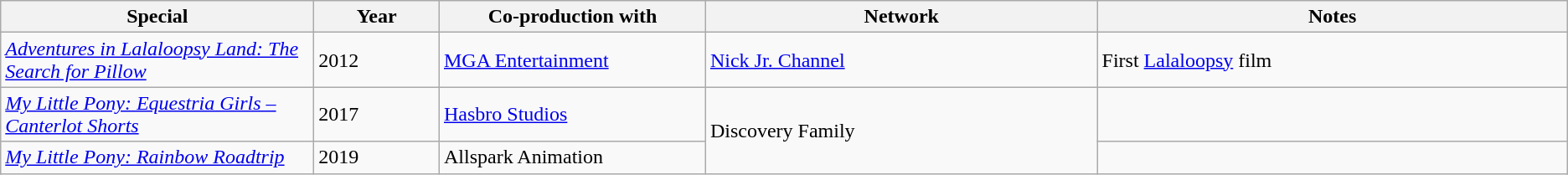<table class="wikitable sortable" style="width: auto style="width:75%; table-layout: fixed">
<tr>
<th style="width:20%;">Special</th>
<th style="width:8%;">Year</th>
<th style="width:17%;">Co-production with</th>
<th style="width:25%;">Network</th>
<th style="width:30%;" class="unsortable">Notes</th>
</tr>
<tr>
<td><em><a href='#'>Adventures in Lalaloopsy Land: The Search for Pillow</a></em></td>
<td>2012</td>
<td><a href='#'>MGA Entertainment</a></td>
<td><a href='#'>Nick Jr. Channel</a></td>
<td>First <a href='#'>Lalaloopsy</a> film</td>
</tr>
<tr>
<td><em><a href='#'>My Little Pony: Equestria Girls – Canterlot Shorts</a></em></td>
<td>2017</td>
<td><a href='#'>Hasbro Studios</a></td>
<td rowspan="2">Discovery Family</td>
<td></td>
</tr>
<tr>
<td><em><a href='#'>My Little Pony: Rainbow Roadtrip</a></em></td>
<td>2019</td>
<td>Allspark Animation</td>
<td></td>
</tr>
</table>
